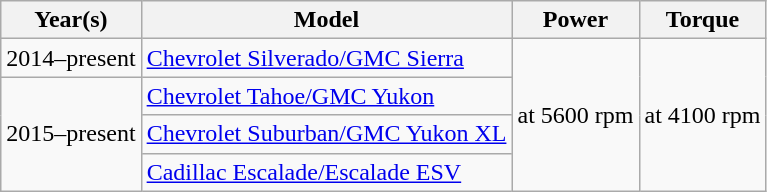<table class="wikitable">
<tr>
<th scope="col">Year(s)</th>
<th scope="col">Model</th>
<th scope="col">Power</th>
<th scope="col">Torque</th>
</tr>
<tr>
<td>2014–present</td>
<td><a href='#'>Chevrolet Silverado/GMC Sierra</a></td>
<td rowspan="4"> at 5600 rpm</td>
<td rowspan="4"> at 4100 rpm</td>
</tr>
<tr>
<td rowspan="3">2015–present</td>
<td><a href='#'>Chevrolet Tahoe/GMC Yukon</a></td>
</tr>
<tr>
<td><a href='#'>Chevrolet Suburban/GMC Yukon XL</a></td>
</tr>
<tr>
<td><a href='#'>Cadillac Escalade/Escalade ESV</a></td>
</tr>
</table>
